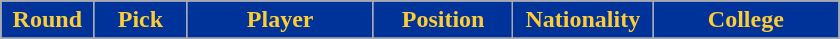<table class="wikitable sortable sortable">
<tr>
<th style="background:#003399; color:#FFCC33" width="10%">Round</th>
<th style="background:#003399; color:#FFCC33" width="10%">Pick</th>
<th style="background:#003399; color:#FFCC33" width="20%">Player</th>
<th style="background:#003399; color:#FFCC33" width="15%">Position</th>
<th style="background:#003399; color:#FFCC33" width="15%">Nationality</th>
<th style="background:#003399; color:#FFCC33" width="20%">College</th>
</tr>
<tr>
</tr>
</table>
